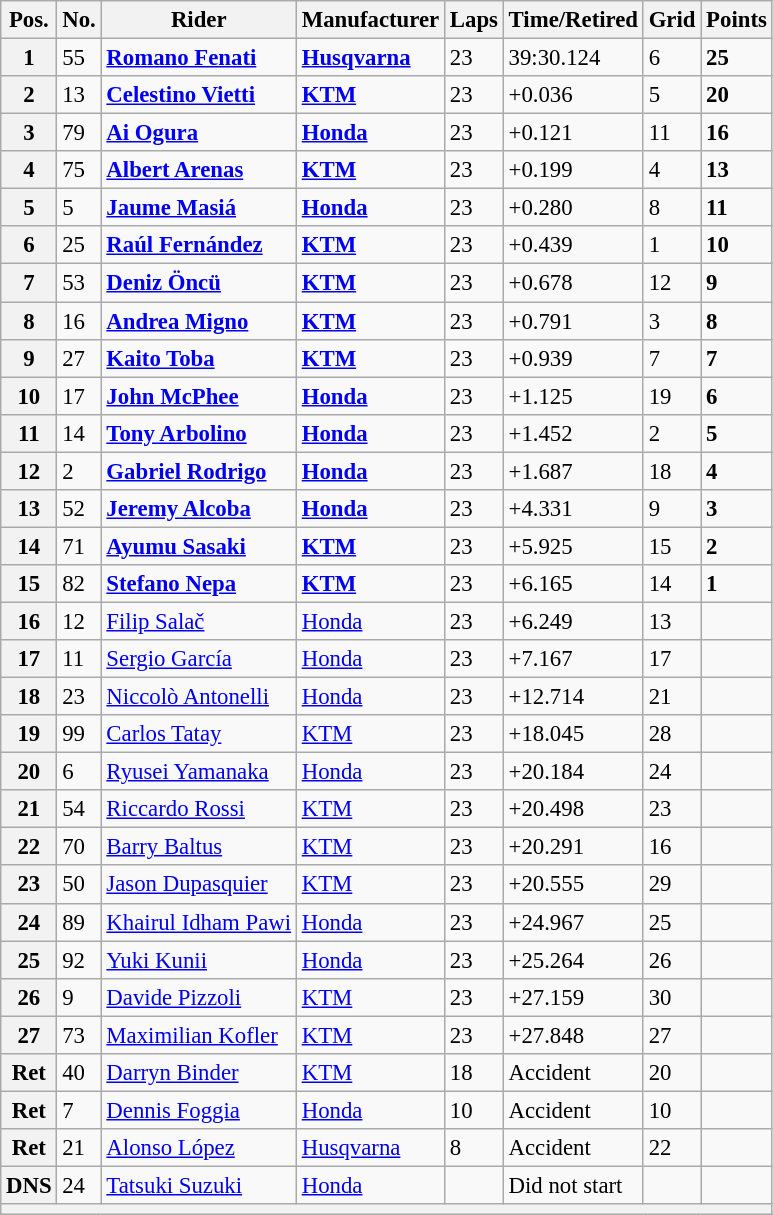<table class="wikitable" style="font-size: 95%;">
<tr>
<th>Pos.</th>
<th>No.</th>
<th>Rider</th>
<th>Manufacturer</th>
<th>Laps</th>
<th>Time/Retired</th>
<th>Grid</th>
<th>Points</th>
</tr>
<tr>
<th>1</th>
<td>55</td>
<td> <strong><a href='#'>Romano Fenati</a></strong></td>
<td><strong><a href='#'>Husqvarna</a></strong></td>
<td>23</td>
<td>39:30.124</td>
<td>6</td>
<td><strong>25</strong></td>
</tr>
<tr>
<th>2</th>
<td>13</td>
<td> <strong><a href='#'>Celestino Vietti</a></strong></td>
<td><strong><a href='#'>KTM</a></strong></td>
<td>23</td>
<td>+0.036</td>
<td>5</td>
<td><strong>20</strong></td>
</tr>
<tr>
<th>3</th>
<td>79</td>
<td> <strong><a href='#'>Ai Ogura</a></strong></td>
<td><strong><a href='#'>Honda</a></strong></td>
<td>23</td>
<td>+0.121</td>
<td>11</td>
<td><strong>16</strong></td>
</tr>
<tr>
<th>4</th>
<td>75</td>
<td> <strong><a href='#'>Albert Arenas</a></strong></td>
<td><strong><a href='#'>KTM</a></strong></td>
<td>23</td>
<td>+0.199</td>
<td>4</td>
<td><strong>13</strong></td>
</tr>
<tr>
<th>5</th>
<td>5</td>
<td> <strong><a href='#'>Jaume Masiá</a></strong></td>
<td><strong><a href='#'>Honda</a></strong></td>
<td>23</td>
<td>+0.280</td>
<td>8</td>
<td><strong>11</strong></td>
</tr>
<tr>
<th>6</th>
<td>25</td>
<td> <strong><a href='#'>Raúl Fernández</a></strong></td>
<td><strong><a href='#'>KTM</a></strong></td>
<td>23</td>
<td>+0.439</td>
<td>1</td>
<td><strong>10</strong></td>
</tr>
<tr>
<th>7</th>
<td>53</td>
<td> <strong><a href='#'>Deniz Öncü</a></strong></td>
<td><strong><a href='#'>KTM</a></strong></td>
<td>23</td>
<td>+0.678</td>
<td>12</td>
<td><strong>9</strong></td>
</tr>
<tr>
<th>8</th>
<td>16</td>
<td> <strong><a href='#'>Andrea Migno</a></strong></td>
<td><strong><a href='#'>KTM</a></strong></td>
<td>23</td>
<td>+0.791</td>
<td>3</td>
<td><strong>8</strong></td>
</tr>
<tr>
<th>9</th>
<td>27</td>
<td> <strong><a href='#'>Kaito Toba</a></strong></td>
<td><strong><a href='#'>KTM</a></strong></td>
<td>23</td>
<td>+0.939</td>
<td>7</td>
<td><strong>7</strong></td>
</tr>
<tr>
<th>10</th>
<td>17</td>
<td> <strong><a href='#'>John McPhee</a></strong></td>
<td><strong><a href='#'>Honda</a></strong></td>
<td>23</td>
<td>+1.125</td>
<td>19</td>
<td><strong>6</strong></td>
</tr>
<tr>
<th>11</th>
<td>14</td>
<td> <strong><a href='#'>Tony Arbolino</a></strong></td>
<td><strong><a href='#'>Honda</a></strong></td>
<td>23</td>
<td>+1.452</td>
<td>2</td>
<td><strong>5</strong></td>
</tr>
<tr>
<th>12</th>
<td>2</td>
<td> <strong><a href='#'>Gabriel Rodrigo</a></strong></td>
<td><strong><a href='#'>Honda</a></strong></td>
<td>23</td>
<td>+1.687</td>
<td>18</td>
<td><strong>4</strong></td>
</tr>
<tr>
<th>13</th>
<td>52</td>
<td> <strong><a href='#'>Jeremy Alcoba</a></strong></td>
<td><strong><a href='#'>Honda</a></strong></td>
<td>23</td>
<td>+4.331</td>
<td>9</td>
<td><strong>3</strong></td>
</tr>
<tr>
<th>14</th>
<td>71</td>
<td> <strong><a href='#'>Ayumu Sasaki</a></strong></td>
<td><strong><a href='#'>KTM</a></strong></td>
<td>23</td>
<td>+5.925</td>
<td>15</td>
<td><strong>2</strong></td>
</tr>
<tr>
<th>15</th>
<td>82</td>
<td> <strong><a href='#'>Stefano Nepa</a></strong></td>
<td><strong><a href='#'>KTM</a></strong></td>
<td>23</td>
<td>+6.165</td>
<td>14</td>
<td><strong>1</strong></td>
</tr>
<tr>
<th>16</th>
<td>12</td>
<td> <a href='#'>Filip Salač</a></td>
<td><a href='#'>Honda</a></td>
<td>23</td>
<td>+6.249</td>
<td>13</td>
<td></td>
</tr>
<tr>
<th>17</th>
<td>11</td>
<td> <a href='#'>Sergio García</a></td>
<td><a href='#'>Honda</a></td>
<td>23</td>
<td>+7.167</td>
<td>17</td>
<td></td>
</tr>
<tr>
<th>18</th>
<td>23</td>
<td> <a href='#'>Niccolò Antonelli</a></td>
<td><a href='#'>Honda</a></td>
<td>23</td>
<td>+12.714</td>
<td>21</td>
<td></td>
</tr>
<tr>
<th>19</th>
<td>99</td>
<td> <a href='#'>Carlos Tatay</a></td>
<td><a href='#'>KTM</a></td>
<td>23</td>
<td>+18.045</td>
<td>28</td>
<td></td>
</tr>
<tr>
<th>20</th>
<td>6</td>
<td> <a href='#'>Ryusei Yamanaka</a></td>
<td><a href='#'>Honda</a></td>
<td>23</td>
<td>+20.184</td>
<td>24</td>
<td></td>
</tr>
<tr>
<th>21</th>
<td>54</td>
<td> <a href='#'>Riccardo Rossi</a></td>
<td><a href='#'>KTM</a></td>
<td>23</td>
<td>+20.498</td>
<td>23</td>
<td></td>
</tr>
<tr>
<th>22</th>
<td>70</td>
<td> <a href='#'>Barry Baltus</a></td>
<td><a href='#'>KTM</a></td>
<td>23</td>
<td>+20.291</td>
<td>16</td>
<td></td>
</tr>
<tr>
<th>23</th>
<td>50</td>
<td> <a href='#'>Jason Dupasquier</a></td>
<td><a href='#'>KTM</a></td>
<td>23</td>
<td>+20.555</td>
<td>29</td>
<td></td>
</tr>
<tr>
<th>24</th>
<td>89</td>
<td> <a href='#'>Khairul Idham Pawi</a></td>
<td><a href='#'>Honda</a></td>
<td>23</td>
<td>+24.967</td>
<td>25</td>
<td></td>
</tr>
<tr>
<th>25</th>
<td>92</td>
<td> <a href='#'>Yuki Kunii</a></td>
<td><a href='#'>Honda</a></td>
<td>23</td>
<td>+25.264</td>
<td>26</td>
<td></td>
</tr>
<tr>
<th>26</th>
<td>9</td>
<td> <a href='#'>Davide Pizzoli</a></td>
<td><a href='#'>KTM</a></td>
<td>23</td>
<td>+27.159</td>
<td>30</td>
<td></td>
</tr>
<tr>
<th>27</th>
<td>73</td>
<td> <a href='#'>Maximilian Kofler</a></td>
<td><a href='#'>KTM</a></td>
<td>23</td>
<td>+27.848</td>
<td>27</td>
<td></td>
</tr>
<tr>
<th>Ret</th>
<td>40</td>
<td> <a href='#'>Darryn Binder</a></td>
<td><a href='#'>KTM</a></td>
<td>18</td>
<td>Accident</td>
<td>20</td>
<td></td>
</tr>
<tr>
<th>Ret</th>
<td>7</td>
<td> <a href='#'>Dennis Foggia</a></td>
<td><a href='#'>Honda</a></td>
<td>10</td>
<td>Accident</td>
<td>10</td>
<td></td>
</tr>
<tr>
<th>Ret</th>
<td>21</td>
<td> <a href='#'>Alonso López</a></td>
<td><a href='#'>Husqvarna</a></td>
<td>8</td>
<td>Accident</td>
<td>22</td>
<td></td>
</tr>
<tr>
<th>DNS</th>
<td>24</td>
<td> <a href='#'>Tatsuki Suzuki</a></td>
<td><a href='#'>Honda</a></td>
<td></td>
<td>Did not start</td>
<td></td>
<td></td>
</tr>
<tr>
<th colspan=8></th>
</tr>
</table>
